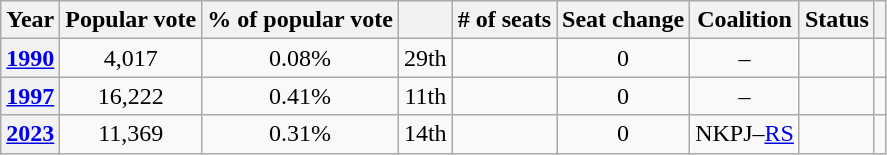<table class="wikitable" style="text-align:center">
<tr>
<th>Year</th>
<th>Popular vote</th>
<th>% of popular vote</th>
<th></th>
<th># of seats</th>
<th>Seat change</th>
<th>Coalition</th>
<th>Status</th>
<th></th>
</tr>
<tr>
<th><a href='#'>1990</a></th>
<td>4,017</td>
<td>0.08%</td>
<td> 29th</td>
<td></td>
<td> 0</td>
<td>–</td>
<td></td>
<td></td>
</tr>
<tr>
<th><a href='#'>1997</a></th>
<td>16,222</td>
<td>0.41%</td>
<td> 11th</td>
<td></td>
<td> 0</td>
<td>–</td>
<td></td>
<td></td>
</tr>
<tr>
<th><a href='#'>2023</a></th>
<td>11,369</td>
<td>0.31%</td>
<td> 14th</td>
<td></td>
<td> 0</td>
<td>NKPJ–<a href='#'>RS</a></td>
<td></td>
<td></td>
</tr>
</table>
